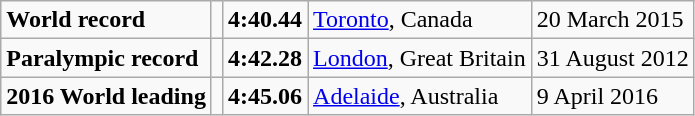<table class="wikitable">
<tr>
<td><strong>World record</strong></td>
<td></td>
<td><strong>4:40.44</strong></td>
<td><a href='#'>Toronto</a>, Canada</td>
<td>20 March 2015</td>
</tr>
<tr>
<td><strong>Paralympic record</strong></td>
<td></td>
<td><strong>4:42.28</strong></td>
<td><a href='#'>London</a>, Great Britain</td>
<td>31 August 2012</td>
</tr>
<tr>
<td><strong>2016 World leading</strong></td>
<td></td>
<td><strong>4:45.06</strong></td>
<td><a href='#'>Adelaide</a>, Australia</td>
<td>9 April 2016</td>
</tr>
</table>
